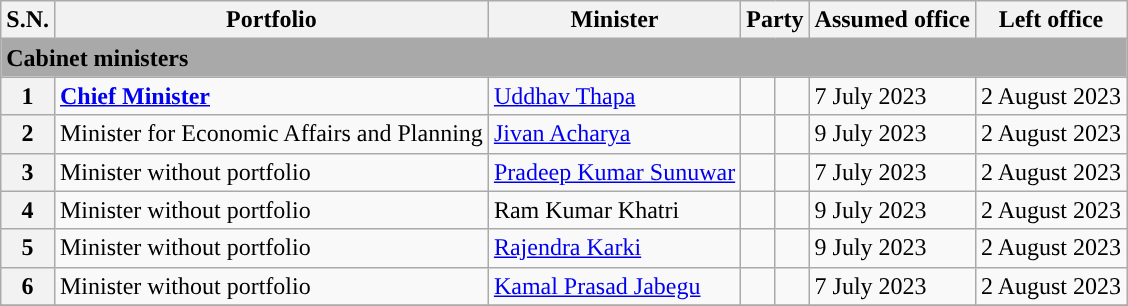<table class="wikitable">
<tr>
<th>S.N.</th>
<th>Portfolio</th>
<th>Minister</th>
<th colspan="2">Party</th>
<th>Assumed office</th>
<th>Left office</th>
</tr>
<tr>
<td colspan="7" bgcolor="darkgrey"><strong>Cabinet ministers</strong></td>
</tr>
<tr>
<th>1</th>
<td><strong><a href='#'>Chief Minister</a></strong><br></td>
<td><a href='#'>Uddhav Thapa</a></td>
<td></td>
<td></td>
<td>7 July 2023</td>
<td>2 August 2023</td>
</tr>
<tr>
<th>2</th>
<td>Minister for Economic Affairs and Planning</td>
<td><a href='#'>Jivan Acharya</a></td>
<td></td>
<td></td>
<td>9 July 2023</td>
<td>2 August 2023</td>
</tr>
<tr>
<th>3</th>
<td>Minister without portfolio</td>
<td><a href='#'>Pradeep Kumar Sunuwar</a></td>
<td></td>
<td></td>
<td>7 July 2023</td>
<td>2 August 2023</td>
</tr>
<tr>
<th>4</th>
<td>Minister without portfolio</td>
<td>Ram Kumar Khatri</td>
<td></td>
<td></td>
<td>9 July 2023</td>
<td>2 August 2023</td>
</tr>
<tr>
<th>5</th>
<td>Minister without portfolio</td>
<td><a href='#'>Rajendra Karki</a></td>
<td></td>
<td></td>
<td>9 July 2023</td>
<td>2 August 2023</td>
</tr>
<tr>
<th>6</th>
<td>Minister without portfolio</td>
<td><a href='#'>Kamal Prasad Jabegu</a></td>
<td></td>
<td></td>
<td>7 July 2023</td>
<td>2 August 2023</td>
</tr>
<tr>
</tr>
</table>
